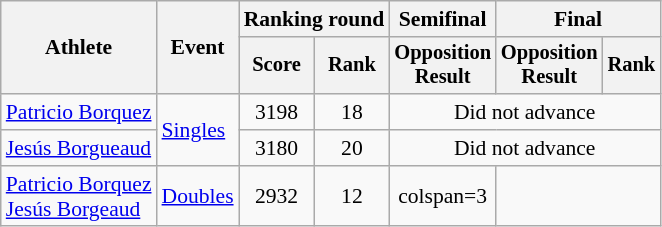<table class=wikitable style=font-size:90%;text-align:center>
<tr>
<th rowspan=2>Athlete</th>
<th rowspan=2>Event</th>
<th colspan=2>Ranking round</th>
<th>Semifinal</th>
<th colspan=2>Final</th>
</tr>
<tr style=font-size:95%>
<th>Score</th>
<th>Rank</th>
<th>Opposition<br>Result</th>
<th>Opposition<br>Result</th>
<th>Rank</th>
</tr>
<tr>
<td style="text-align:left"><a href='#'>Patricio Borquez</a></td>
<td style="text-align:left" rowspan=2><a href='#'>Singles</a></td>
<td>3198</td>
<td>18</td>
<td colspan="3">Did not advance</td>
</tr>
<tr>
<td style="text-align:left"><a href='#'>Jesús Borgueaud</a></td>
<td>3180</td>
<td>20</td>
<td colspan="3">Did not advance</td>
</tr>
<tr>
<td style="text-align:left"><a href='#'>Patricio Borquez</a><br><a href='#'>Jesús Borgeaud</a></td>
<td style="text-align:left"><a href='#'>Doubles</a></td>
<td>2932</td>
<td>12</td>
<td>colspan=3 </td>
</tr>
</table>
